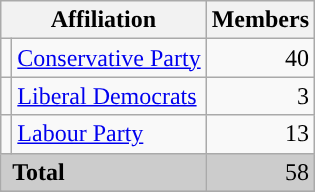<table class="wikitable">
<tr>
<th colspan="2">Affiliation</th>
<th>Members</th>
</tr>
<tr>
<td style="color:inherit;background:"></td>
<td><a href='#'>Conservative Party</a></td>
<td align="right">40</td>
</tr>
<tr>
<td style="color:inherit;background:"></td>
<td><a href='#'>Liberal Democrats</a></td>
<td align="right">3</td>
</tr>
<tr>
<td style="color:inherit;background:"></td>
<td><a href='#'>Labour Party</a></td>
<td align="right">13</td>
</tr>
<tr bgcolor="CCCCCC">
<td colspan="2" rowspan="1"> <strong>Total</strong></td>
<td align="right">58</td>
</tr>
<tr>
</tr>
</table>
